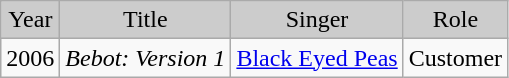<table class="wikitable">
<tr style="background:#ccc; text-align:center;">
<td>Year</td>
<td>Title</td>
<td>Singer</td>
<td>Role</td>
</tr>
<tr>
<td>2006</td>
<td><em>Bebot: Version 1</em></td>
<td><a href='#'>Black Eyed Peas</a></td>
<td>Customer</td>
</tr>
</table>
